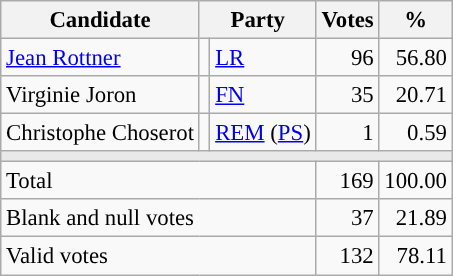<table class="wikitable" style="font-size:95%;text-align:right;">
<tr>
<th>Candidate</th>
<th colspan="2">Party</th>
<th>Votes</th>
<th>%</th>
</tr>
<tr>
<td style="text-align:left;"><a href='#'>Jean Rottner</a></td>
<td style="background:"></td>
<td style="text-align:left;"><a href='#'>LR</a></td>
<td>96</td>
<td>56.80</td>
</tr>
<tr>
<td style="text-align:left;">Virginie Joron</td>
<td style="background:"></td>
<td style="text-align:left;"><a href='#'>FN</a></td>
<td>35</td>
<td>20.71</td>
</tr>
<tr>
<td style="text-align:left;">Christophe Choserot</td>
<td style="background:"></td>
<td style="text-align:left;"><a href='#'>REM</a> (<a href='#'>PS</a>)</td>
<td>1</td>
<td>0.59</td>
</tr>
<tr>
<td style="background-color:#E9E9E9;" colspan="5"></td>
</tr>
<tr>
<td style="text-align:left;" colspan="3">Total</td>
<td>169</td>
<td>100.00</td>
</tr>
<tr>
<td style="text-align:left;" colspan="3">Blank and null votes</td>
<td>37</td>
<td>21.89</td>
</tr>
<tr>
<td style="text-align:left;" colspan="3">Valid votes</td>
<td>132</td>
<td>78.11</td>
</tr>
</table>
